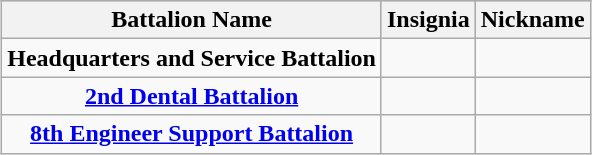<table class="wikitable sortable" style="margin:1em auto; text-align:center;">
<tr bgcolor="#CCCCCC">
<th><strong>Battalion Name</strong></th>
<th><strong>Insignia</strong></th>
<th><strong>Nickname</strong></th>
</tr>
<tr>
<td><strong>Headquarters and Service Battalion</strong></td>
<td></td>
<td></td>
</tr>
<tr>
<td><strong><a href='#'>2nd Dental Battalion</a></strong></td>
<td></td>
<td></td>
</tr>
<tr>
<td><strong><a href='#'>8th Engineer Support Battalion</a></strong></td>
<td></td>
<td></td>
</tr>
</table>
